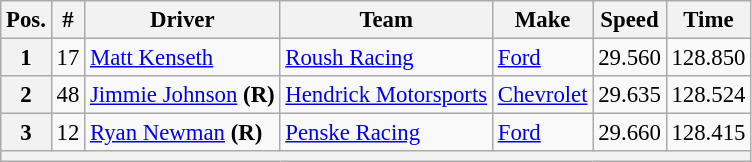<table class="wikitable" style="font-size:95%">
<tr>
<th>Pos.</th>
<th>#</th>
<th>Driver</th>
<th>Team</th>
<th>Make</th>
<th>Speed</th>
<th>Time</th>
</tr>
<tr>
<th>1</th>
<td>17</td>
<td><a href='#'>Matt Kenseth</a></td>
<td><a href='#'>Roush Racing</a></td>
<td><a href='#'>Ford</a></td>
<td>29.560</td>
<td>128.850</td>
</tr>
<tr>
<th>2</th>
<td>48</td>
<td><a href='#'>Jimmie Johnson</a> <strong>(R)</strong></td>
<td><a href='#'>Hendrick Motorsports</a></td>
<td><a href='#'>Chevrolet</a></td>
<td>29.635</td>
<td>128.524</td>
</tr>
<tr>
<th>3</th>
<td>12</td>
<td><a href='#'>Ryan Newman</a> <strong>(R)</strong></td>
<td><a href='#'>Penske Racing</a></td>
<td><a href='#'>Ford</a></td>
<td>29.660</td>
<td>128.415</td>
</tr>
<tr>
<th colspan="7"></th>
</tr>
</table>
